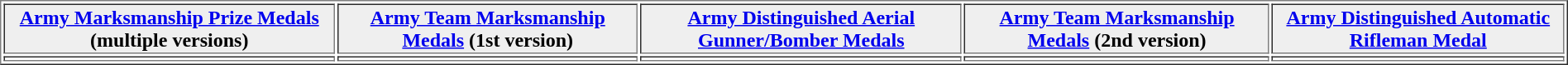<table align="center" border="1"  cellpadding="1">
<tr>
<th style="background:#efefef;"><a href='#'>Army Marksmanship Prize Medals</a> (multiple versions)</th>
<th style="background:#efefef;"><a href='#'>Army Team Marksmanship Medals</a> (1st version)</th>
<th style="background:#efefef;"><a href='#'>Army Distinguished Aerial Gunner/Bomber Medals</a></th>
<th style="background:#efefef;"><a href='#'>Army Team Marksmanship Medals</a> (2nd version)</th>
<th style="background:#efefef;"><a href='#'>Army Distinguished Automatic Rifleman Medal</a></th>
</tr>
<tr>
<td></td>
<td></td>
<td></td>
<td></td>
<td></td>
</tr>
</table>
